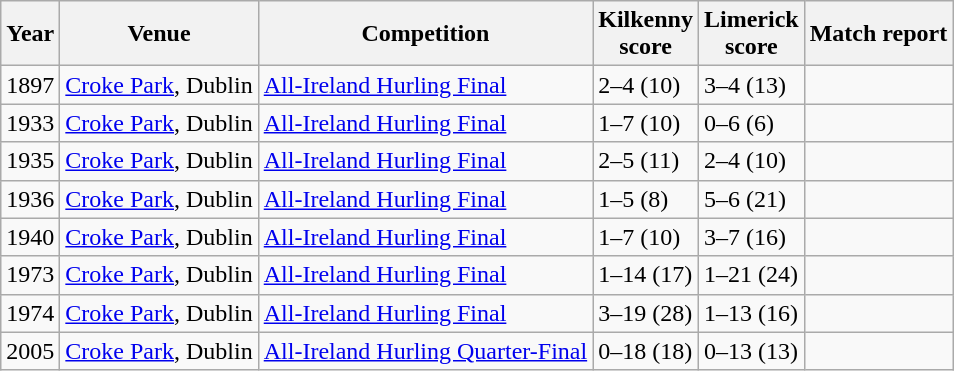<table class="wikitable">
<tr>
<th width=30 style="text-align: center;">Year</th>
<th>Venue</th>
<th>Competition</th>
<th>Kilkenny <br> score</th>
<th>Limerick <br> score</th>
<th>Match report</th>
</tr>
<tr>
<td>1897</td>
<td><a href='#'>Croke Park</a>, Dublin</td>
<td><a href='#'>All-Ireland Hurling Final</a></td>
<td>2–4 (10)</td>
<td>3–4 (13)</td>
<td></td>
</tr>
<tr>
<td>1933</td>
<td><a href='#'>Croke Park</a>, Dublin</td>
<td><a href='#'>All-Ireland Hurling Final</a></td>
<td>1–7 (10)</td>
<td>0–6 (6)</td>
<td></td>
</tr>
<tr>
<td>1935</td>
<td><a href='#'>Croke Park</a>, Dublin</td>
<td><a href='#'>All-Ireland Hurling Final</a></td>
<td>2–5 (11)</td>
<td>2–4 (10)</td>
<td></td>
</tr>
<tr>
<td>1936</td>
<td><a href='#'>Croke Park</a>, Dublin</td>
<td><a href='#'>All-Ireland Hurling Final</a></td>
<td>1–5 (8)</td>
<td>5–6 (21)</td>
<td></td>
</tr>
<tr>
<td>1940</td>
<td><a href='#'>Croke Park</a>, Dublin</td>
<td><a href='#'>All-Ireland Hurling Final</a></td>
<td>1–7 (10)</td>
<td>3–7 (16)</td>
<td></td>
</tr>
<tr>
<td>1973</td>
<td><a href='#'>Croke Park</a>, Dublin</td>
<td><a href='#'>All-Ireland Hurling Final</a></td>
<td>1–14 (17)</td>
<td>1–21 (24)</td>
<td></td>
</tr>
<tr>
<td>1974</td>
<td><a href='#'>Croke Park</a>, Dublin</td>
<td><a href='#'>All-Ireland Hurling Final</a></td>
<td>3–19 (28)</td>
<td>1–13 (16)</td>
<td></td>
</tr>
<tr>
<td>2005</td>
<td><a href='#'>Croke Park</a>, Dublin</td>
<td><a href='#'>All-Ireland Hurling Quarter-Final</a></td>
<td>0–18 (18)</td>
<td>0–13 (13)</td>
<td></td>
</tr>
</table>
